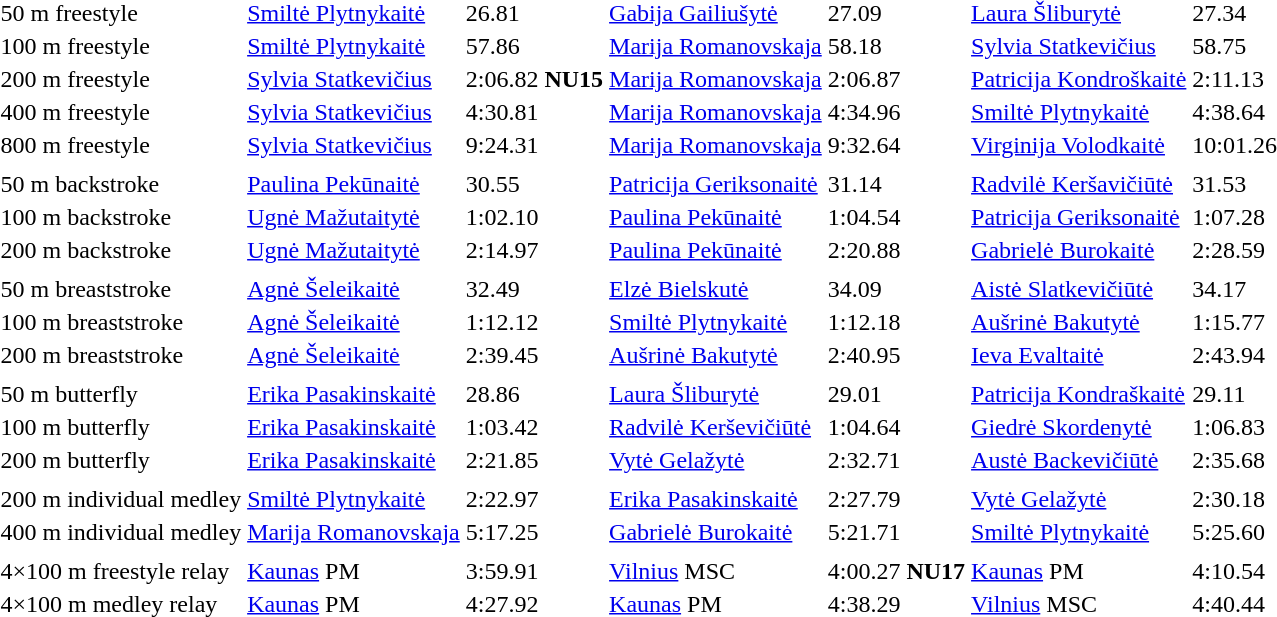<table>
<tr>
<td>50 m freestyle</td>
<td><a href='#'>Smiltė Plytnykaitė</a></td>
<td>26.81</td>
<td><a href='#'>Gabija Gailiušytė</a></td>
<td>27.09</td>
<td><a href='#'>Laura Šliburytė</a></td>
<td>27.34</td>
</tr>
<tr>
<td>100 m freestyle</td>
<td><a href='#'>Smiltė Plytnykaitė</a></td>
<td>57.86</td>
<td><a href='#'>Marija Romanovskaja</a></td>
<td>58.18</td>
<td><a href='#'>Sylvia Statkevičius</a></td>
<td>58.75</td>
</tr>
<tr>
<td>200 m freestyle</td>
<td><a href='#'>Sylvia Statkevičius</a></td>
<td>2:06.82 <strong>NU15</strong></td>
<td><a href='#'>Marija Romanovskaja</a></td>
<td>2:06.87</td>
<td><a href='#'>Patricija Kondroškaitė</a></td>
<td>2:11.13</td>
</tr>
<tr>
<td>400 m freestyle</td>
<td><a href='#'>Sylvia Statkevičius</a></td>
<td>4:30.81</td>
<td><a href='#'>Marija Romanovskaja</a></td>
<td>4:34.96</td>
<td><a href='#'>Smiltė Plytnykaitė</a></td>
<td>4:38.64</td>
</tr>
<tr>
<td>800 m freestyle</td>
<td><a href='#'>Sylvia Statkevičius</a></td>
<td>9:24.31</td>
<td><a href='#'>Marija Romanovskaja</a></td>
<td>9:32.64</td>
<td><a href='#'>Virginija Volodkaitė</a></td>
<td>10:01.26</td>
</tr>
<tr>
<td></td>
<td></td>
<td></td>
<td></td>
<td></td>
<td></td>
<td></td>
</tr>
<tr>
<td>50 m backstroke</td>
<td><a href='#'>Paulina Pekūnaitė</a></td>
<td>30.55</td>
<td><a href='#'>Patricija Geriksonaitė</a></td>
<td>31.14</td>
<td><a href='#'>Radvilė Keršavičiūtė</a></td>
<td>31.53</td>
</tr>
<tr>
<td>100 m backstroke</td>
<td><a href='#'>Ugnė Mažutaitytė</a></td>
<td>1:02.10</td>
<td><a href='#'>Paulina Pekūnaitė</a></td>
<td>1:04.54</td>
<td><a href='#'>Patricija Geriksonaitė</a></td>
<td>1:07.28</td>
</tr>
<tr>
<td>200 m backstroke</td>
<td><a href='#'>Ugnė Mažutaitytė</a></td>
<td>2:14.97</td>
<td><a href='#'>Paulina Pekūnaitė</a></td>
<td>2:20.88</td>
<td><a href='#'>Gabrielė Burokaitė</a></td>
<td>2:28.59</td>
</tr>
<tr>
<td></td>
<td></td>
<td></td>
<td></td>
<td></td>
<td></td>
<td></td>
</tr>
<tr>
<td>50 m breaststroke</td>
<td><a href='#'>Agnė Šeleikaitė</a></td>
<td>32.49</td>
<td><a href='#'>Elzė Bielskutė</a></td>
<td>34.09</td>
<td><a href='#'>Aistė Slatkevičiūtė</a></td>
<td>34.17</td>
</tr>
<tr>
<td>100 m breaststroke</td>
<td><a href='#'>Agnė Šeleikaitė</a></td>
<td>1:12.12</td>
<td><a href='#'>Smiltė Plytnykaitė</a></td>
<td>1:12.18</td>
<td><a href='#'>Aušrinė Bakutytė</a></td>
<td>1:15.77</td>
</tr>
<tr>
<td>200 m breaststroke</td>
<td><a href='#'>Agnė Šeleikaitė</a></td>
<td>2:39.45</td>
<td><a href='#'>Aušrinė Bakutytė</a></td>
<td>2:40.95</td>
<td><a href='#'>Ieva Evaltaitė</a></td>
<td>2:43.94</td>
</tr>
<tr>
<td></td>
<td></td>
<td></td>
<td></td>
<td></td>
<td></td>
<td></td>
</tr>
<tr>
<td>50 m butterfly</td>
<td><a href='#'>Erika Pasakinskaitė</a></td>
<td>28.86</td>
<td><a href='#'>Laura Šliburytė</a></td>
<td>29.01</td>
<td><a href='#'>Patricija Kondraškaitė</a></td>
<td>29.11</td>
</tr>
<tr>
<td>100 m butterfly</td>
<td><a href='#'>Erika Pasakinskaitė</a></td>
<td>1:03.42</td>
<td><a href='#'>Radvilė Kerševičiūtė</a></td>
<td>1:04.64</td>
<td><a href='#'>Giedrė Skordenytė</a></td>
<td>1:06.83</td>
</tr>
<tr>
<td>200 m butterfly</td>
<td><a href='#'>Erika Pasakinskaitė</a></td>
<td>2:21.85</td>
<td><a href='#'>Vytė Gelažytė</a></td>
<td>2:32.71</td>
<td><a href='#'>Austė Backevičiūtė</a></td>
<td>2:35.68</td>
</tr>
<tr>
<td></td>
<td></td>
<td></td>
<td></td>
<td></td>
<td></td>
<td></td>
</tr>
<tr>
<td>200 m individual medley</td>
<td><a href='#'>Smiltė Plytnykaitė</a></td>
<td>2:22.97</td>
<td><a href='#'>Erika Pasakinskaitė</a></td>
<td>2:27.79</td>
<td><a href='#'>Vytė Gelažytė</a></td>
<td>2:30.18</td>
</tr>
<tr>
<td>400 m individual medley</td>
<td><a href='#'>Marija Romanovskaja</a></td>
<td>5:17.25</td>
<td><a href='#'>Gabrielė Burokaitė</a></td>
<td>5:21.71</td>
<td><a href='#'>Smiltė Plytnykaitė</a></td>
<td>5:25.60</td>
</tr>
<tr>
<td></td>
<td></td>
<td></td>
<td></td>
<td></td>
<td></td>
<td></td>
</tr>
<tr>
<td>4×100 m freestyle relay</td>
<td><a href='#'>Kaunas</a> PM</td>
<td>3:59.91</td>
<td><a href='#'>Vilnius</a> MSC</td>
<td>4:00.27 <strong>NU17</strong></td>
<td><a href='#'>Kaunas</a> PM</td>
<td>4:10.54</td>
</tr>
<tr>
<td>4×100 m medley relay</td>
<td><a href='#'>Kaunas</a> PM</td>
<td>4:27.92</td>
<td><a href='#'>Kaunas</a> PM</td>
<td>4:38.29</td>
<td><a href='#'>Vilnius</a> MSC</td>
<td>4:40.44</td>
</tr>
<tr>
</tr>
</table>
